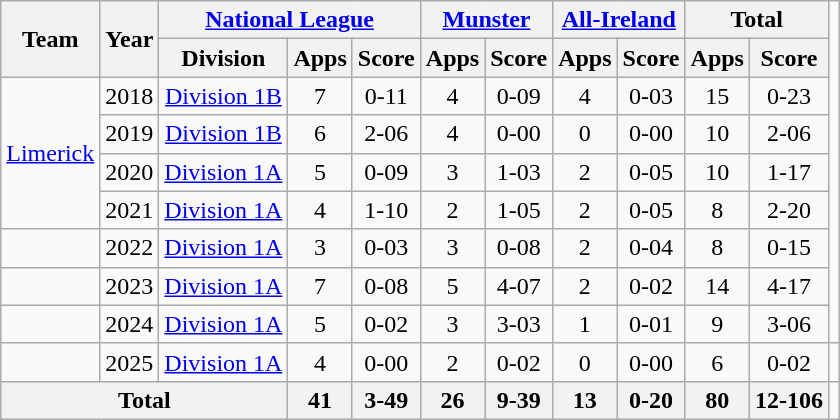<table class="wikitable" style="text-align:center">
<tr>
<th rowspan="2">Team</th>
<th rowspan="2">Year</th>
<th colspan="3"><a href='#'>National League</a></th>
<th colspan="2"><a href='#'>Munster</a></th>
<th colspan="2"><a href='#'>All-Ireland</a></th>
<th colspan="2">Total</th>
</tr>
<tr>
<th>Division</th>
<th>Apps</th>
<th>Score</th>
<th>Apps</th>
<th>Score</th>
<th>Apps</th>
<th>Score</th>
<th>Apps</th>
<th>Score</th>
</tr>
<tr>
<td rowspan="4"><a href='#'>Limerick</a></td>
<td>2018</td>
<td rowspan="1"><a href='#'>Division 1B</a></td>
<td>7</td>
<td>0-11</td>
<td>4</td>
<td>0-09</td>
<td>4</td>
<td>0-03</td>
<td>15</td>
<td>0-23</td>
</tr>
<tr>
<td>2019</td>
<td rowspan="1"><a href='#'>Division 1B</a></td>
<td>6</td>
<td>2-06</td>
<td>4</td>
<td>0-00</td>
<td>0</td>
<td>0-00</td>
<td>10</td>
<td>2-06</td>
</tr>
<tr>
<td>2020</td>
<td rowspan="1"><a href='#'>Division 1A</a></td>
<td>5</td>
<td>0-09</td>
<td>3</td>
<td>1-03</td>
<td>2</td>
<td>0-05</td>
<td>10</td>
<td>1-17</td>
</tr>
<tr>
<td>2021</td>
<td rowspan="1"><a href='#'>Division 1A</a></td>
<td>4</td>
<td>1-10</td>
<td>2</td>
<td>1-05</td>
<td>2</td>
<td>0-05</td>
<td>8</td>
<td>2-20</td>
</tr>
<tr>
<td></td>
<td>2022</td>
<td rowspan="1"><a href='#'>Division 1A</a></td>
<td>3</td>
<td>0-03</td>
<td>3</td>
<td>0-08</td>
<td>2</td>
<td>0-04</td>
<td>8</td>
<td>0-15</td>
</tr>
<tr>
<td></td>
<td>2023</td>
<td rowspan="1"><a href='#'>Division 1A</a></td>
<td>7</td>
<td>0-08</td>
<td>5</td>
<td>4-07</td>
<td>2</td>
<td>0-02</td>
<td>14</td>
<td>4-17</td>
</tr>
<tr>
<td></td>
<td>2024</td>
<td rowspan="1"><a href='#'>Division 1A</a></td>
<td>5</td>
<td>0-02</td>
<td>3</td>
<td>3-03</td>
<td>1</td>
<td>0-01</td>
<td>9</td>
<td>3-06</td>
</tr>
<tr>
<td></td>
<td>2025</td>
<td rowspan="1"><a href='#'>Division 1A</a></td>
<td>4</td>
<td>0-00</td>
<td>2</td>
<td>0-02</td>
<td>0</td>
<td>0-00</td>
<td>6</td>
<td>0-02</td>
<td></td>
</tr>
<tr>
<th colspan="3">Total</th>
<th>41</th>
<th>3-49</th>
<th>26</th>
<th>9-39</th>
<th>13</th>
<th>0-20</th>
<th>80</th>
<th>12-106</th>
</tr>
</table>
